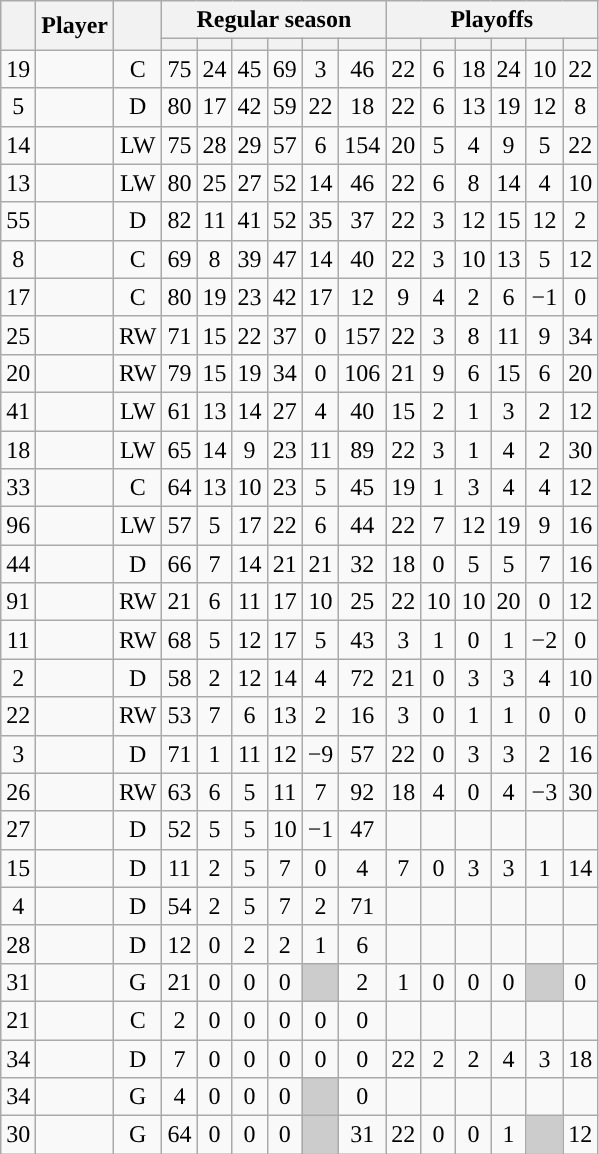<table class="wikitable sortable plainrowheaders" style="text-align:center;">
<tr>
<th scope="col" data-sort-type="number" rowspan="2"></th>
<th scope="col" rowspan="2">Player</th>
<th scope="col" rowspan="2"></th>
<th scope=colgroup colspan=6>Regular season</th>
<th scope=colgroup colspan=6>Playoffs</th>
</tr>
<tr>
<th scope="col" data-sort-type="number"></th>
<th scope="col" data-sort-type="number"></th>
<th scope="col" data-sort-type="number"></th>
<th scope="col" data-sort-type="number"></th>
<th scope="col" data-sort-type="number"></th>
<th scope="col" data-sort-type="number"></th>
<th scope="col" data-sort-type="number"></th>
<th scope="col" data-sort-type="number"></th>
<th scope="col" data-sort-type="number"></th>
<th scope="col" data-sort-type="number"></th>
<th scope="col" data-sort-type="number"></th>
<th scope="col" data-sort-type="number"></th>
</tr>
<tr>
<td scope="row">19</td>
<td align="left"></td>
<td>C</td>
<td>75</td>
<td>24</td>
<td>45</td>
<td>69</td>
<td>3</td>
<td>46</td>
<td>22</td>
<td>6</td>
<td>18</td>
<td>24</td>
<td>10</td>
<td>22</td>
</tr>
<tr>
<td scope="row">5</td>
<td align="left"></td>
<td>D</td>
<td>80</td>
<td>17</td>
<td>42</td>
<td>59</td>
<td>22</td>
<td>18</td>
<td>22</td>
<td>6</td>
<td>13</td>
<td>19</td>
<td>12</td>
<td>8</td>
</tr>
<tr>
<td scope="row">14</td>
<td align="left"></td>
<td>LW</td>
<td>75</td>
<td>28</td>
<td>29</td>
<td>57</td>
<td>6</td>
<td>154</td>
<td>20</td>
<td>5</td>
<td>4</td>
<td>9</td>
<td>5</td>
<td>22</td>
</tr>
<tr>
<td scope="row">13</td>
<td align="left"></td>
<td>LW</td>
<td>80</td>
<td>25</td>
<td>27</td>
<td>52</td>
<td>14</td>
<td>46</td>
<td>22</td>
<td>6</td>
<td>8</td>
<td>14</td>
<td>4</td>
<td>10</td>
</tr>
<tr>
<td scope="row">55</td>
<td align="left"></td>
<td>D</td>
<td>82</td>
<td>11</td>
<td>41</td>
<td>52</td>
<td>35</td>
<td>37</td>
<td>22</td>
<td>3</td>
<td>12</td>
<td>15</td>
<td>12</td>
<td>2</td>
</tr>
<tr>
<td scope="row">8</td>
<td align="left"></td>
<td>C</td>
<td>69</td>
<td>8</td>
<td>39</td>
<td>47</td>
<td>14</td>
<td>40</td>
<td>22</td>
<td>3</td>
<td>10</td>
<td>13</td>
<td>5</td>
<td>12</td>
</tr>
<tr>
<td scope="row">17</td>
<td align="left"></td>
<td>C</td>
<td>80</td>
<td>19</td>
<td>23</td>
<td>42</td>
<td>17</td>
<td>12</td>
<td>9</td>
<td>4</td>
<td>2</td>
<td>6</td>
<td>−1</td>
<td>0</td>
</tr>
<tr>
<td scope="row">25</td>
<td align="left"></td>
<td>RW</td>
<td>71</td>
<td>15</td>
<td>22</td>
<td>37</td>
<td>0</td>
<td>157</td>
<td>22</td>
<td>3</td>
<td>8</td>
<td>11</td>
<td>9</td>
<td>34</td>
</tr>
<tr>
<td scope="row">20</td>
<td align="left"></td>
<td>RW</td>
<td>79</td>
<td>15</td>
<td>19</td>
<td>34</td>
<td>0</td>
<td>106</td>
<td>21</td>
<td>9</td>
<td>6</td>
<td>15</td>
<td>6</td>
<td>20</td>
</tr>
<tr>
<td scope="row">41</td>
<td align="left"></td>
<td>LW</td>
<td>61</td>
<td>13</td>
<td>14</td>
<td>27</td>
<td>4</td>
<td>40</td>
<td>15</td>
<td>2</td>
<td>1</td>
<td>3</td>
<td>2</td>
<td>12</td>
</tr>
<tr>
<td scope="row">18</td>
<td align="left"></td>
<td>LW</td>
<td>65</td>
<td>14</td>
<td>9</td>
<td>23</td>
<td>11</td>
<td>89</td>
<td>22</td>
<td>3</td>
<td>1</td>
<td>4</td>
<td>2</td>
<td>30</td>
</tr>
<tr>
<td scope="row">33</td>
<td align="left"></td>
<td>C</td>
<td>64</td>
<td>13</td>
<td>10</td>
<td>23</td>
<td>5</td>
<td>45</td>
<td>19</td>
<td>1</td>
<td>3</td>
<td>4</td>
<td>4</td>
<td>12</td>
</tr>
<tr>
<td scope="row">96</td>
<td align="left"></td>
<td>LW</td>
<td>57</td>
<td>5</td>
<td>17</td>
<td>22</td>
<td>6</td>
<td>44</td>
<td>22</td>
<td>7</td>
<td>12</td>
<td>19</td>
<td>9</td>
<td>16</td>
</tr>
<tr>
<td scope="row">44</td>
<td align="left"></td>
<td>D</td>
<td>66</td>
<td>7</td>
<td>14</td>
<td>21</td>
<td>21</td>
<td>32</td>
<td>18</td>
<td>0</td>
<td>5</td>
<td>5</td>
<td>7</td>
<td>16</td>
</tr>
<tr>
<td scope="row">91</td>
<td align="left"></td>
<td>RW</td>
<td>21</td>
<td>6</td>
<td>11</td>
<td>17</td>
<td>10</td>
<td>25</td>
<td>22</td>
<td>10</td>
<td>10</td>
<td>20</td>
<td>0</td>
<td>12</td>
</tr>
<tr>
<td scope="row">11</td>
<td align="left"></td>
<td>RW</td>
<td>68</td>
<td>5</td>
<td>12</td>
<td>17</td>
<td>5</td>
<td>43</td>
<td>3</td>
<td>1</td>
<td>0</td>
<td>1</td>
<td>−2</td>
<td>0</td>
</tr>
<tr>
<td scope="row">2</td>
<td align="left"></td>
<td>D</td>
<td>58</td>
<td>2</td>
<td>12</td>
<td>14</td>
<td>4</td>
<td>72</td>
<td>21</td>
<td>0</td>
<td>3</td>
<td>3</td>
<td>4</td>
<td>10</td>
</tr>
<tr>
<td scope="row">22</td>
<td align="left"></td>
<td>RW</td>
<td>53</td>
<td>7</td>
<td>6</td>
<td>13</td>
<td>2</td>
<td>16</td>
<td>3</td>
<td>0</td>
<td>1</td>
<td>1</td>
<td>0</td>
<td>0</td>
</tr>
<tr>
<td scope="row">3</td>
<td align="left"></td>
<td>D</td>
<td>71</td>
<td>1</td>
<td>11</td>
<td>12</td>
<td>−9</td>
<td>57</td>
<td>22</td>
<td>0</td>
<td>3</td>
<td>3</td>
<td>2</td>
<td>16</td>
</tr>
<tr>
<td scope="row">26</td>
<td align="left"></td>
<td>RW</td>
<td>63</td>
<td>6</td>
<td>5</td>
<td>11</td>
<td>7</td>
<td>92</td>
<td>18</td>
<td>4</td>
<td>0</td>
<td>4</td>
<td>−3</td>
<td>30</td>
</tr>
<tr>
<td scope="row">27</td>
<td align="left"></td>
<td>D</td>
<td>52</td>
<td>5</td>
<td>5</td>
<td>10</td>
<td>−1</td>
<td>47</td>
<td></td>
<td></td>
<td></td>
<td></td>
<td></td>
<td></td>
</tr>
<tr>
<td scope="row">15</td>
<td align="left"></td>
<td>D</td>
<td>11</td>
<td>2</td>
<td>5</td>
<td>7</td>
<td>0</td>
<td>4</td>
<td>7</td>
<td>0</td>
<td>3</td>
<td>3</td>
<td>1</td>
<td>14</td>
</tr>
<tr>
<td scope="row">4</td>
<td align="left"></td>
<td>D</td>
<td>54</td>
<td>2</td>
<td>5</td>
<td>7</td>
<td>2</td>
<td>71</td>
<td></td>
<td></td>
<td></td>
<td></td>
<td></td>
<td></td>
</tr>
<tr>
<td scope="row">28</td>
<td align="left"></td>
<td>D</td>
<td>12</td>
<td>0</td>
<td>2</td>
<td>2</td>
<td>1</td>
<td>6</td>
<td></td>
<td></td>
<td></td>
<td></td>
<td></td>
<td></td>
</tr>
<tr>
<td scope="row">31</td>
<td align="left"></td>
<td>G</td>
<td>21</td>
<td>0</td>
<td>0</td>
<td>0</td>
<td style="background:#ccc"></td>
<td>2</td>
<td>1</td>
<td>0</td>
<td>0</td>
<td>0</td>
<td style="background:#ccc"></td>
<td>0</td>
</tr>
<tr>
<td scope="row">21</td>
<td align="left"></td>
<td>C</td>
<td>2</td>
<td>0</td>
<td>0</td>
<td>0</td>
<td>0</td>
<td>0</td>
<td></td>
<td></td>
<td></td>
<td></td>
<td></td>
<td></td>
</tr>
<tr>
<td scope="row">34</td>
<td align="left"></td>
<td>D</td>
<td>7</td>
<td>0</td>
<td>0</td>
<td>0</td>
<td>0</td>
<td>0</td>
<td>22</td>
<td>2</td>
<td>2</td>
<td>4</td>
<td>3</td>
<td>18</td>
</tr>
<tr>
<td scope="row">34</td>
<td align="left"></td>
<td>G</td>
<td>4</td>
<td>0</td>
<td>0</td>
<td>0</td>
<td style="background:#ccc"></td>
<td>0</td>
<td></td>
<td></td>
<td></td>
<td></td>
<td></td>
<td></td>
</tr>
<tr>
<td scope="row">30</td>
<td align="left"></td>
<td>G</td>
<td>64</td>
<td>0</td>
<td>0</td>
<td>0</td>
<td style="background:#ccc"></td>
<td>31</td>
<td>22</td>
<td>0</td>
<td>0</td>
<td>1</td>
<td style="background:#ccc"></td>
<td>12</td>
</tr>
</table>
